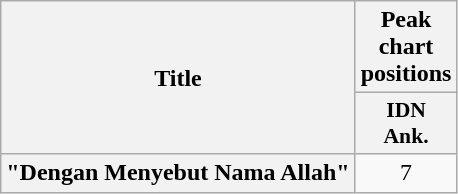<table class="wikitable plainrowheaders" style="text-align:center">
<tr>
<th scope="col" rowspan="2">Title</th>
<th scope="col" colspan="2">Peak chart positions</th>
</tr>
<tr>
<th scope="col" style="width:2.8em;font-size:90%">IDN<br>Ank.</th>
</tr>
<tr>
<th scope="row">"Dengan Menyebut Nama Allah"</th>
<td>7</td>
</tr>
</table>
